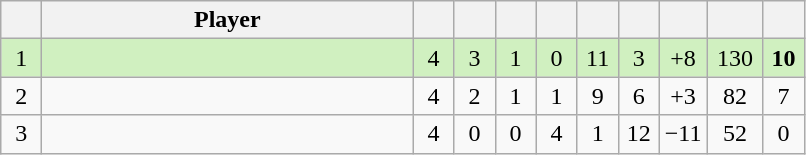<table class="wikitable" style="text-align:center; margin: 1em auto 1em auto, align:left">
<tr>
<th width=20></th>
<th width=240>Player</th>
<th width=20></th>
<th width=20></th>
<th width=20></th>
<th width=20></th>
<th width=20></th>
<th width=20></th>
<th width=20></th>
<th width=30></th>
<th width=20></th>
</tr>
<tr style="background:#D0F0C0;">
<td>1</td>
<td align=left></td>
<td>4</td>
<td>3</td>
<td>1</td>
<td>0</td>
<td>11</td>
<td>3</td>
<td>+8</td>
<td>130</td>
<td><strong>10</strong></td>
</tr>
<tr style=>
<td>2</td>
<td align=left></td>
<td>4</td>
<td>2</td>
<td>1</td>
<td>1</td>
<td>9</td>
<td>6</td>
<td>+3</td>
<td>82</td>
<td>7</td>
</tr>
<tr style=>
<td>3</td>
<td align=left></td>
<td>4</td>
<td>0</td>
<td>0</td>
<td>4</td>
<td>1</td>
<td>12</td>
<td>−11</td>
<td>52</td>
<td>0</td>
</tr>
</table>
